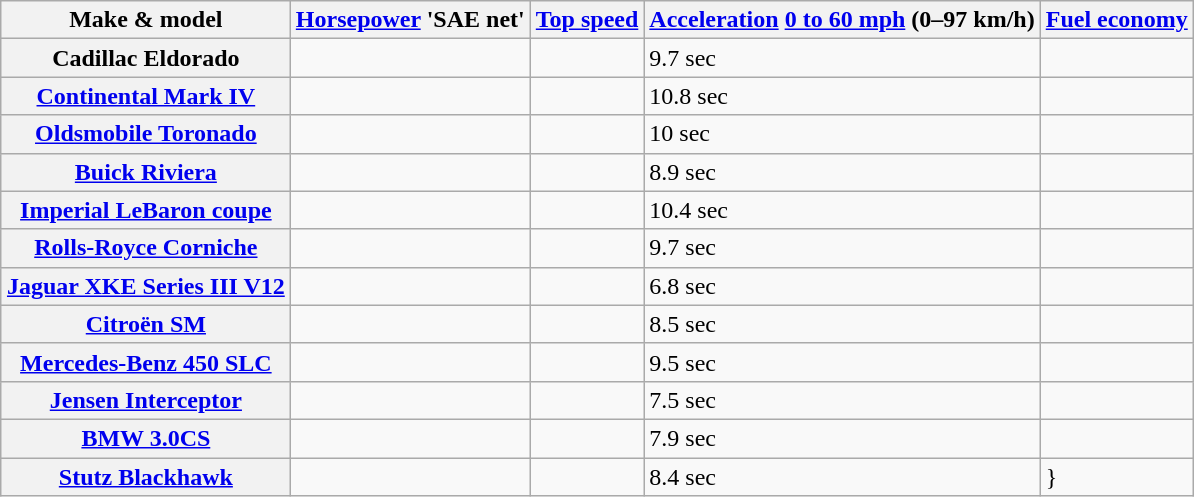<table class="wikitable mw-collapsible sortable mw-collapsed" style="float:right;">
<tr>
<th>Make & model</th>
<th><a href='#'>Horsepower</a> <strong>'SAE net</strong>'</th>
<th><a href='#'>Top speed</a></th>
<th><a href='#'>Acceleration</a> <a href='#'>0 to 60 mph</a> (0–97 km/h)</th>
<th><a href='#'>Fuel economy</a></th>
</tr>
<tr>
<th>Cadillac Eldorado</th>
<td></td>
<td></td>
<td>9.7 sec</td>
<td></td>
</tr>
<tr>
<th><a href='#'>Continental Mark IV</a></th>
<td></td>
<td></td>
<td>10.8 sec</td>
<td></td>
</tr>
<tr>
<th><a href='#'>Oldsmobile Toronado</a></th>
<td></td>
<td></td>
<td>10 sec</td>
<td></td>
</tr>
<tr>
<th><a href='#'>Buick Riviera</a></th>
<td></td>
<td></td>
<td>8.9 sec</td>
<td></td>
</tr>
<tr>
<th><a href='#'>Imperial LeBaron coupe</a></th>
<td></td>
<td></td>
<td>10.4 sec</td>
<td></td>
</tr>
<tr>
<th><a href='#'>Rolls-Royce Corniche</a></th>
<td></td>
<td></td>
<td>9.7 sec</td>
<td></td>
</tr>
<tr>
<th><a href='#'>Jaguar XKE Series III V12</a></th>
<td></td>
<td></td>
<td>6.8 sec</td>
<td></td>
</tr>
<tr>
<th><a href='#'>Citroën SM</a></th>
<td></td>
<td></td>
<td>8.5 sec</td>
<td></td>
</tr>
<tr>
<th><a href='#'>Mercedes-Benz 450 SLC</a></th>
<td></td>
<td></td>
<td>9.5 sec</td>
<td></td>
</tr>
<tr>
<th><a href='#'>Jensen Interceptor</a></th>
<td></td>
<td></td>
<td>7.5 sec</td>
<td></td>
</tr>
<tr>
<th><a href='#'>BMW 3.0CS</a></th>
<td></td>
<td></td>
<td>7.9 sec</td>
<td></td>
</tr>
<tr>
<th><a href='#'>Stutz Blackhawk</a></th>
<td></td>
<td></td>
<td>8.4 sec</td>
<td>}</td>
</tr>
</table>
